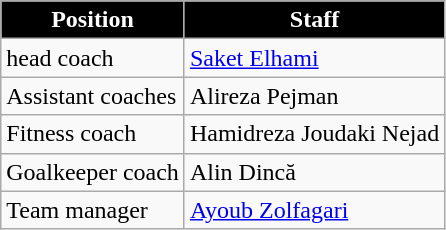<table class="wikitable">
<tr>
<th style="color:white; background:#000000;">Position</th>
<th style="color:white; background:#000000;">Staff</th>
</tr>
<tr>
<td>head coach</td>
<td> <a href='#'>Saket Elhami</a></td>
</tr>
<tr>
<td>Assistant coaches</td>
<td> Alireza Pejman</td>
</tr>
<tr>
<td>Fitness coach</td>
<td> Hamidreza Joudaki Nejad</td>
</tr>
<tr>
<td>Goalkeeper coach</td>
<td> Alin Dincă</td>
</tr>
<tr>
<td>Team manager</td>
<td> <a href='#'>Ayoub Zolfagari</a></td>
</tr>
</table>
